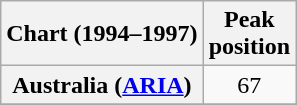<table class="wikitable plainrowheaders" style="text-align:center">
<tr>
<th scope="col">Chart (1994–1997)</th>
<th scope="col">Peak<br>position</th>
</tr>
<tr>
<th scope="row">Australia (<a href='#'>ARIA</a>)</th>
<td>67</td>
</tr>
<tr>
</tr>
</table>
